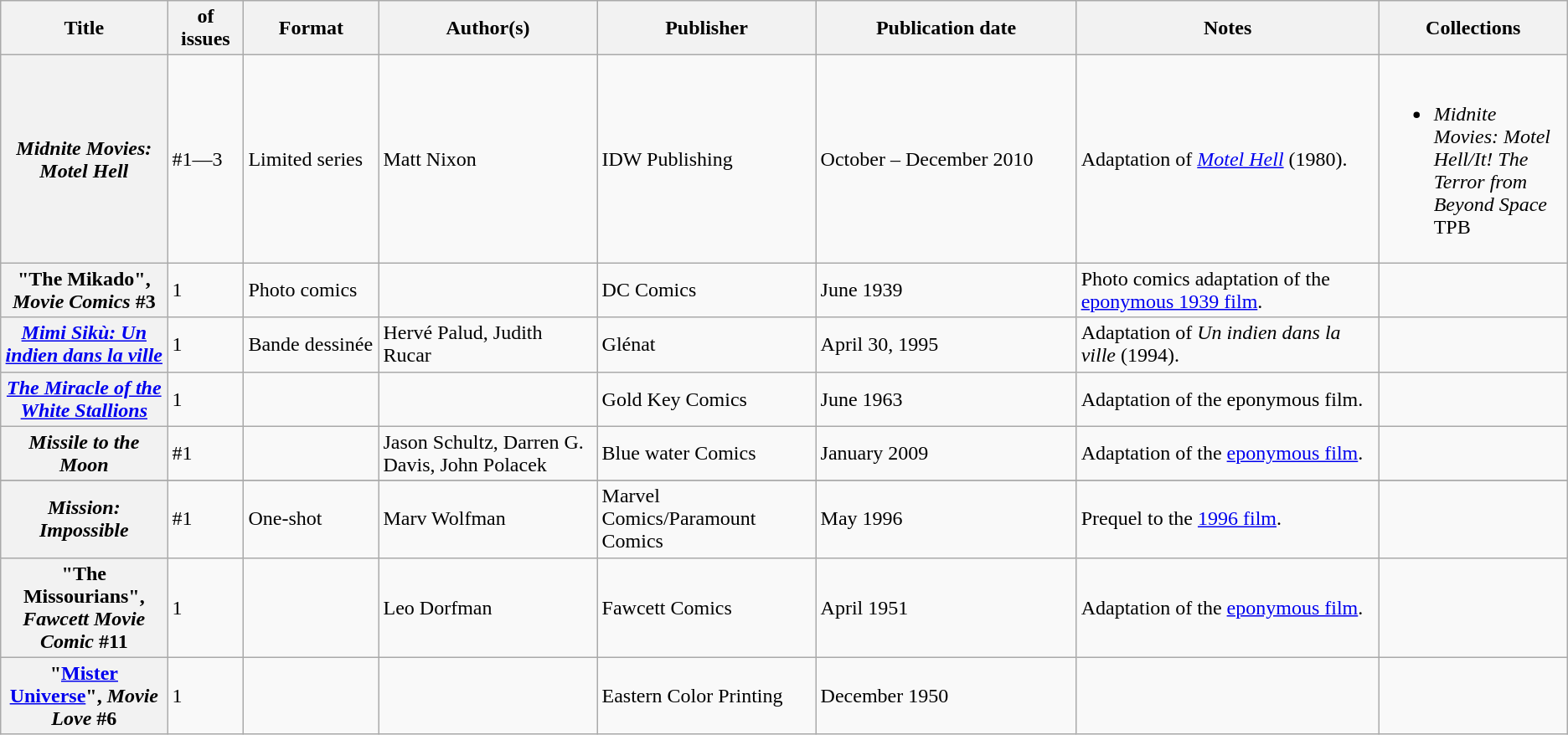<table class="wikitable">
<tr>
<th>Title</th>
<th style="width:40pt"> of issues</th>
<th style="width:75pt">Format</th>
<th style="width:125pt">Author(s)</th>
<th style="width:125pt">Publisher</th>
<th style="width:150pt">Publication date</th>
<th style="width:175pt">Notes</th>
<th>Collections</th>
</tr>
<tr>
<th><em>Midnite Movies: Motel Hell</em></th>
<td>#1—3</td>
<td>Limited series</td>
<td>Matt Nixon</td>
<td>IDW Publishing</td>
<td>October – December 2010</td>
<td>Adaptation of <em><a href='#'>Motel Hell</a></em> (1980).</td>
<td><br><ul><li><em>Midnite Movies: Motel Hell/It! The Terror from Beyond Space</em> TPB</li></ul></td>
</tr>
<tr>
<th>"The Mikado", <em>Movie Comics</em> #3</th>
<td>1</td>
<td>Photo comics</td>
<td></td>
<td>DC Comics</td>
<td>June 1939</td>
<td>Photo comics adaptation of the <a href='#'>eponymous 1939 film</a>.</td>
<td></td>
</tr>
<tr>
<th><em><a href='#'>Mimi Sikù: Un indien dans la ville</a></em></th>
<td>1</td>
<td>Bande dessinée</td>
<td>Hervé Palud, Judith Rucar</td>
<td>Glénat</td>
<td>April 30, 1995</td>
<td>Adaptation of <em>Un indien dans la ville</em> (1994).</td>
<td></td>
</tr>
<tr>
<th><em><a href='#'>The Miracle of the White Stallions</a></em></th>
<td>1</td>
<td></td>
<td></td>
<td>Gold Key Comics</td>
<td>June 1963</td>
<td>Adaptation of the eponymous film.</td>
<td></td>
</tr>
<tr>
<th><em>Missile to the Moon</em></th>
<td>#1</td>
<td></td>
<td>Jason Schultz, Darren G. Davis, John Polacek</td>
<td>Blue water Comics</td>
<td>January 2009</td>
<td>Adaptation of the <a href='#'>eponymous film</a>.</td>
<td></td>
</tr>
<tr>
</tr>
<tr>
<th><em>Mission: Impossible</em></th>
<td>#1</td>
<td>One-shot</td>
<td>Marv Wolfman</td>
<td>Marvel Comics/Paramount Comics</td>
<td>May 1996</td>
<td>Prequel to the <a href='#'>1996 film</a>.</td>
<td></td>
</tr>
<tr>
<th>"The Missourians", <em>Fawcett Movie Comic</em> #11</th>
<td>1</td>
<td></td>
<td>Leo Dorfman</td>
<td>Fawcett Comics</td>
<td>April 1951</td>
<td>Adaptation of the <a href='#'>eponymous film</a>.</td>
<td></td>
</tr>
<tr>
<th>"<a href='#'>Mister Universe</a>", <em>Movie Love</em> #6</th>
<td>1</td>
<td></td>
<td></td>
<td>Eastern Color Printing</td>
<td>December 1950</td>
<td></td>
<td></td>
</tr>
</table>
